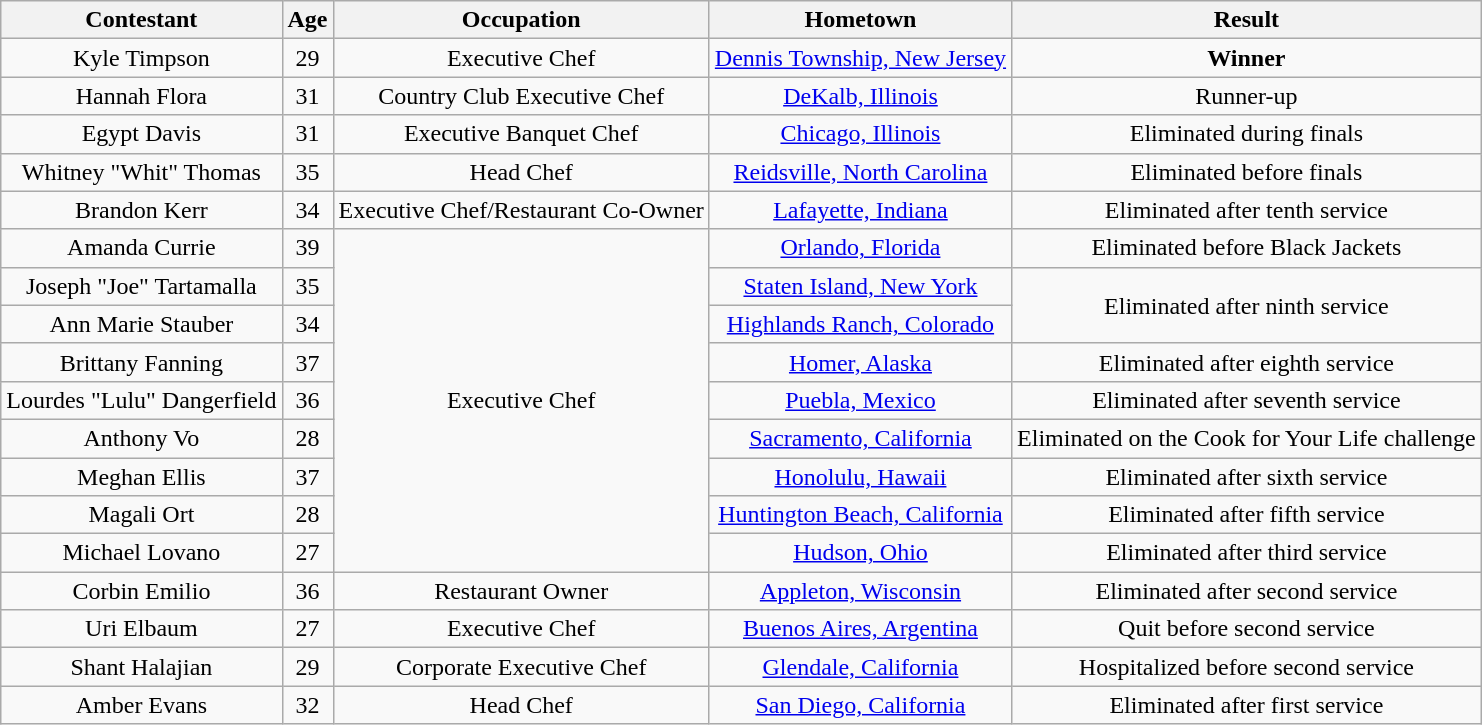<table class="wikitable sortable plainrowheaders" style= "text-align:center;">
<tr>
<th scope="col">Contestant</th>
<th scope="col">Age</th>
<th scope="col">Occupation</th>
<th scope="col">Hometown</th>
<th scope="col">Result</th>
</tr>
<tr>
<td>Kyle Timpson</td>
<td>29</td>
<td>Executive Chef</td>
<td><a href='#'>Dennis Township, New Jersey</a></td>
<td><strong>Winner</strong></td>
</tr>
<tr>
<td>Hannah Flora</td>
<td>31</td>
<td>Country Club Executive Chef</td>
<td><a href='#'>DeKalb, Illinois</a></td>
<td>Runner-up</td>
</tr>
<tr>
<td>Egypt Davis</td>
<td>31</td>
<td>Executive Banquet Chef</td>
<td><a href='#'>Chicago, Illinois</a></td>
<td>Eliminated during finals</td>
</tr>
<tr>
<td>Whitney "Whit" Thomas</td>
<td>35</td>
<td>Head Chef</td>
<td><a href='#'>Reidsville, North Carolina</a></td>
<td>Eliminated before finals</td>
</tr>
<tr>
<td>Brandon Kerr</td>
<td>34</td>
<td>Executive Chef/Restaurant Co-Owner</td>
<td><a href='#'>Lafayette, Indiana</a></td>
<td>Eliminated after tenth service</td>
</tr>
<tr>
<td>Amanda Currie</td>
<td>39</td>
<td rowspan="9">Executive Chef</td>
<td><a href='#'>Orlando, Florida</a></td>
<td>Eliminated before Black Jackets</td>
</tr>
<tr>
<td>Joseph "Joe" Tartamalla</td>
<td>35</td>
<td><a href='#'>Staten Island, New York</a></td>
<td rowspan="2">Eliminated after ninth service</td>
</tr>
<tr>
<td>Ann Marie Stauber</td>
<td>34</td>
<td><a href='#'>Highlands Ranch, Colorado</a></td>
</tr>
<tr>
<td>Brittany Fanning</td>
<td>37</td>
<td><a href='#'>Homer, Alaska</a></td>
<td>Eliminated after eighth service</td>
</tr>
<tr>
<td>Lourdes "Lulu" Dangerfield</td>
<td>36</td>
<td><a href='#'>Puebla, Mexico</a></td>
<td>Eliminated after seventh service</td>
</tr>
<tr>
<td>Anthony Vo</td>
<td>28</td>
<td><a href='#'>Sacramento, California</a></td>
<td>Eliminated on the Cook for Your Life challenge</td>
</tr>
<tr>
<td>Meghan Ellis</td>
<td>37</td>
<td><a href='#'>Honolulu, Hawaii</a></td>
<td>Eliminated after sixth service</td>
</tr>
<tr>
<td>Magali Ort</td>
<td>28</td>
<td><a href='#'>Huntington Beach, California</a></td>
<td>Eliminated after fifth service</td>
</tr>
<tr>
<td>Michael Lovano</td>
<td>27</td>
<td><a href='#'>Hudson, Ohio</a></td>
<td>Eliminated after third service</td>
</tr>
<tr>
<td>Corbin Emilio</td>
<td>36</td>
<td>Restaurant Owner</td>
<td><a href='#'>Appleton, Wisconsin</a></td>
<td>Eliminated after second service</td>
</tr>
<tr>
<td>Uri Elbaum</td>
<td>27</td>
<td>Executive Chef</td>
<td><a href='#'>Buenos Aires, Argentina</a></td>
<td>Quit before second service</td>
</tr>
<tr>
<td>Shant Halajian</td>
<td>29</td>
<td>Corporate Executive Chef</td>
<td><a href='#'>Glendale, California</a></td>
<td>Hospitalized before second service</td>
</tr>
<tr>
<td>Amber Evans</td>
<td>32</td>
<td>Head Chef</td>
<td><a href='#'>San Diego, California</a></td>
<td>Eliminated after first service</td>
</tr>
</table>
